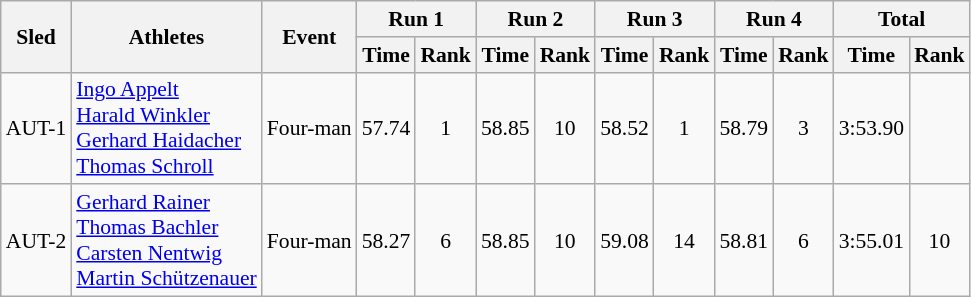<table class="wikitable"  border="1" style="font-size:90%">
<tr>
<th rowspan="2">Sled</th>
<th rowspan="2">Athletes</th>
<th rowspan="2">Event</th>
<th colspan="2">Run 1</th>
<th colspan="2">Run 2</th>
<th colspan="2">Run 3</th>
<th colspan="2">Run 4</th>
<th colspan="2">Total</th>
</tr>
<tr>
<th>Time</th>
<th>Rank</th>
<th>Time</th>
<th>Rank</th>
<th>Time</th>
<th>Rank</th>
<th>Time</th>
<th>Rank</th>
<th>Time</th>
<th>Rank</th>
</tr>
<tr>
<td align="center">AUT-1</td>
<td><a href='#'>Ingo Appelt</a><br><a href='#'>Harald Winkler</a><br><a href='#'>Gerhard Haidacher</a><br><a href='#'>Thomas Schroll</a></td>
<td>Four-man</td>
<td align="center">57.74</td>
<td align="center">1</td>
<td align="center">58.85</td>
<td align="center">10</td>
<td align="center">58.52</td>
<td align="center">1</td>
<td align="center">58.79</td>
<td align="center">3</td>
<td align="center">3:53.90</td>
<td align="center"></td>
</tr>
<tr>
<td align="center">AUT-2</td>
<td><a href='#'>Gerhard Rainer</a><br><a href='#'>Thomas Bachler</a><br><a href='#'>Carsten Nentwig</a><br><a href='#'>Martin Schützenauer</a></td>
<td>Four-man</td>
<td align="center">58.27</td>
<td align="center">6</td>
<td align="center">58.85</td>
<td align="center">10</td>
<td align="center">59.08</td>
<td align="center">14</td>
<td align="center">58.81</td>
<td align="center">6</td>
<td align="center">3:55.01</td>
<td align="center">10</td>
</tr>
</table>
